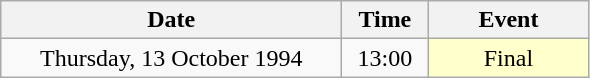<table class = "wikitable" style="text-align:center;">
<tr>
<th width=220>Date</th>
<th width=50>Time</th>
<th width=100>Event</th>
</tr>
<tr>
<td>Thursday, 13 October 1994</td>
<td>13:00</td>
<td bgcolor=ffffcc>Final</td>
</tr>
</table>
